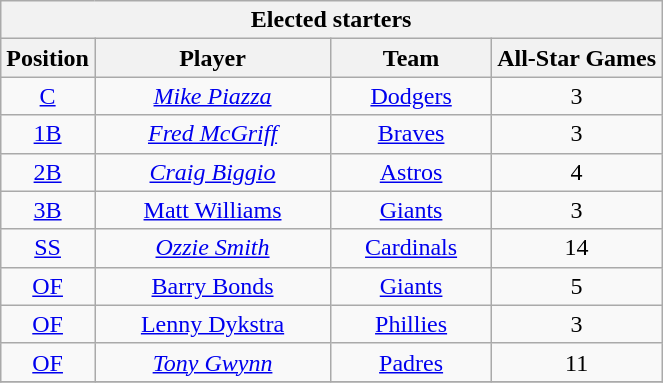<table class="wikitable" style="font-size: 100%; text-align:center;">
<tr>
<th colspan="4">Elected starters</th>
</tr>
<tr>
<th>Position</th>
<th width="150">Player</th>
<th width="100">Team</th>
<th>All-Star Games</th>
</tr>
<tr>
<td><a href='#'>C</a></td>
<td><em><a href='#'>Mike Piazza</a></em></td>
<td><a href='#'>Dodgers</a></td>
<td>3</td>
</tr>
<tr>
<td><a href='#'>1B</a></td>
<td><em><a href='#'>Fred McGriff</a></em></td>
<td><a href='#'>Braves</a></td>
<td>3</td>
</tr>
<tr>
<td><a href='#'>2B</a></td>
<td><em><a href='#'>Craig Biggio</a></em></td>
<td><a href='#'>Astros</a></td>
<td>4</td>
</tr>
<tr>
<td><a href='#'>3B</a></td>
<td><a href='#'>Matt Williams</a></td>
<td><a href='#'>Giants</a></td>
<td>3</td>
</tr>
<tr>
<td><a href='#'>SS</a></td>
<td><em><a href='#'>Ozzie Smith</a></em></td>
<td><a href='#'>Cardinals</a></td>
<td>14</td>
</tr>
<tr>
<td><a href='#'>OF</a></td>
<td><a href='#'>Barry Bonds</a></td>
<td><a href='#'>Giants</a></td>
<td>5</td>
</tr>
<tr>
<td><a href='#'>OF</a></td>
<td><a href='#'>Lenny Dykstra</a></td>
<td><a href='#'>Phillies</a></td>
<td>3</td>
</tr>
<tr>
<td><a href='#'>OF</a></td>
<td><em><a href='#'>Tony Gwynn</a></em></td>
<td><a href='#'>Padres</a></td>
<td>11</td>
</tr>
<tr>
</tr>
</table>
